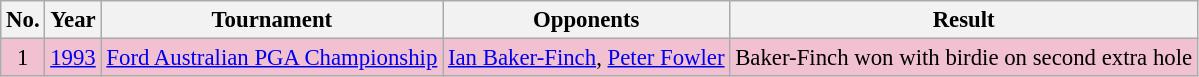<table class="wikitable" style="font-size:95%;">
<tr>
<th>No.</th>
<th>Year</th>
<th>Tournament</th>
<th>Opponents</th>
<th>Result</th>
</tr>
<tr style="background:#F2C1D1;">
<td align=center>1</td>
<td><a href='#'>1993</a></td>
<td><a href='#'>Ford Australian PGA Championship</a></td>
<td> <a href='#'>Ian Baker-Finch</a>,  <a href='#'>Peter Fowler</a></td>
<td>Baker-Finch won with birdie on second extra hole</td>
</tr>
</table>
